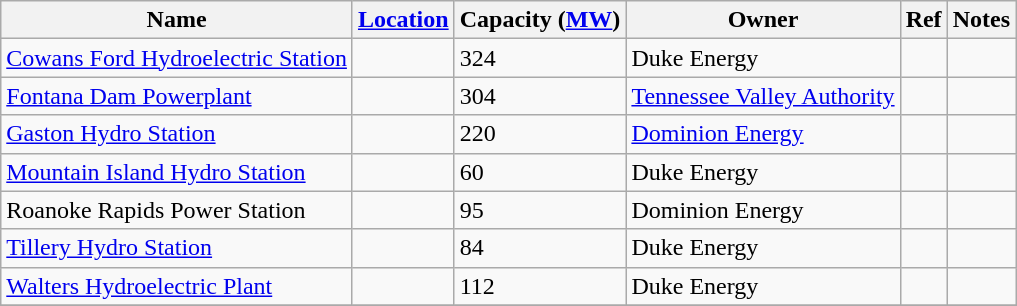<table class="wikitable sortable">
<tr>
<th>Name</th>
<th><a href='#'>Location</a></th>
<th>Capacity (<a href='#'>MW</a>)</th>
<th>Owner</th>
<th>Ref</th>
<th>Notes</th>
</tr>
<tr>
<td><a href='#'>Cowans Ford Hydroelectric Station</a></td>
<td></td>
<td>324</td>
<td>Duke Energy</td>
<td></td>
<td></td>
</tr>
<tr>
<td><a href='#'>Fontana Dam Powerplant</a></td>
<td></td>
<td>304</td>
<td><a href='#'>Tennessee Valley Authority</a></td>
<td></td>
<td></td>
</tr>
<tr>
<td><a href='#'>Gaston Hydro Station</a></td>
<td></td>
<td>220</td>
<td><a href='#'>Dominion Energy</a></td>
<td></td>
<td></td>
</tr>
<tr>
<td><a href='#'>Mountain Island Hydro Station</a></td>
<td></td>
<td>60</td>
<td>Duke Energy</td>
<td></td>
<td></td>
</tr>
<tr>
<td>Roanoke Rapids Power Station</td>
<td></td>
<td>95</td>
<td>Dominion Energy</td>
<td></td>
<td></td>
</tr>
<tr>
<td><a href='#'>Tillery Hydro Station</a></td>
<td></td>
<td>84</td>
<td>Duke Energy</td>
<td></td>
<td></td>
</tr>
<tr>
<td><a href='#'>Walters Hydroelectric Plant</a></td>
<td></td>
<td>112</td>
<td>Duke Energy</td>
<td></td>
<td></td>
</tr>
<tr>
</tr>
</table>
